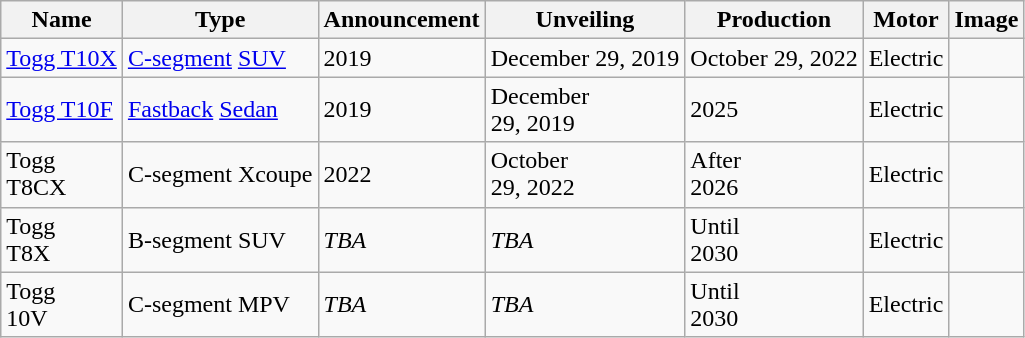<table class="wikitable sortable">
<tr>
<th>Name</th>
<th>Type</th>
<th>Announcement</th>
<th>Unveiling</th>
<th>Production</th>
<th>Motor</th>
<th>Image</th>
</tr>
<tr>
<td><a href='#'>Togg T10X</a></td>
<td><a href='#'>C-segment</a> <a href='#'>SUV</a></td>
<td>2019</td>
<td>December 29, 2019</td>
<td>October 29, 2022</td>
<td>Electric</td>
<td></td>
</tr>
<tr>
<td><a href='#'>Togg T10F</a></td>
<td><a href='#'>Fastback</a> <a href='#'>Sedan</a></td>
<td>2019</td>
<td>December<br>29, 2019</td>
<td rowspan="1">2025</td>
<td>Electric</td>
<td></td>
</tr>
<tr>
<td>Togg<br>T8CX</td>
<td>C-segment Xcoupe</td>
<td>2022</td>
<td>October<br>29, 2022</td>
<td>After<br>2026</td>
<td>Electric</td>
<td></td>
</tr>
<tr>
<td>Togg<br>T8X</td>
<td>B-segment SUV</td>
<td><em>TBA</em></td>
<td><em>TBA</em></td>
<td>Until<br>2030</td>
<td>Electric</td>
<td></td>
</tr>
<tr>
<td>Togg<br>10V</td>
<td>C-segment MPV</td>
<td><em>TBA</em></td>
<td><em>TBA</em></td>
<td>Until<br>2030</td>
<td>Electric</td>
<td></td>
</tr>
</table>
